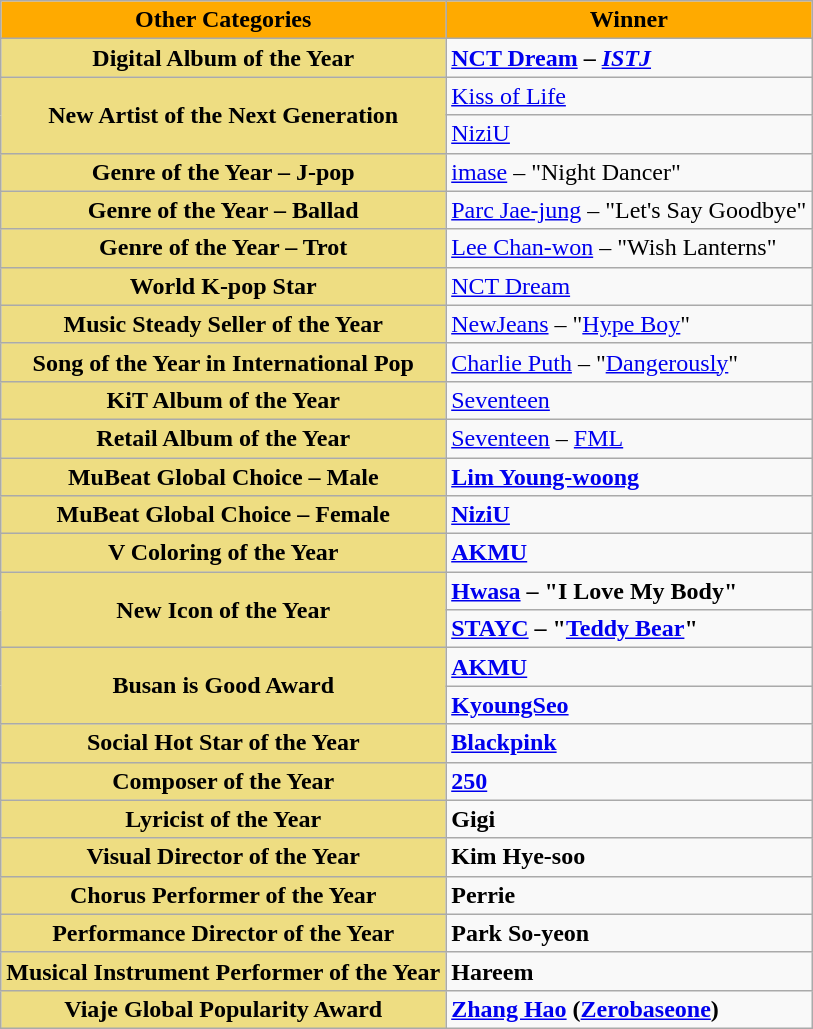<table class="wikitable plainrowheaders">
<tr>
<th style="background:#FFAA00">Other Categories</th>
<th style="background:#FFAA00">Winner</th>
</tr>
<tr>
<th scope="row" style="background:#EEDD82">Digital Album of the Year</th>
<td><strong><a href='#'>NCT Dream</a> – <em><a href='#'>ISTJ</a><strong><em></td>
</tr>
<tr>
<th scope="row" rowspan="2" style="background:#EEDD82">New Artist of the Next Generation</th>
<td></strong><a href='#'>Kiss of Life</a><strong></td>
</tr>
<tr>
<td></strong><a href='#'>NiziU</a><strong></td>
</tr>
<tr>
<th scope="row" style="background:#EEDD82">Genre of the Year – J-pop</th>
<td></strong><a href='#'>imase</a> – "Night Dancer"<strong></td>
</tr>
<tr>
<th scope="row" style="background:#EEDD82">Genre of the Year – Ballad</th>
<td></strong><a href='#'>Parc Jae-jung</a> – "Let's Say Goodbye"<strong></td>
</tr>
<tr>
<th scope="row" style="background:#EEDD82">Genre of the Year – Trot</th>
<td></strong><a href='#'>Lee Chan-won</a> – "Wish Lanterns"<strong></td>
</tr>
<tr>
<th scope="row" style="background:#EEDD82">World K-pop Star</th>
<td></strong><a href='#'>NCT Dream</a><strong></td>
</tr>
<tr>
<th scope="row" style="background:#EEDD82">Music Steady Seller of the Year</th>
<td></strong><a href='#'>NewJeans</a> – "<a href='#'>Hype Boy</a>"<strong></td>
</tr>
<tr>
<th scope="row" style="background:#EEDD82">Song of the Year in International Pop</th>
<td></strong><a href='#'>Charlie Puth</a> – "<a href='#'>Dangerously</a>"<strong></td>
</tr>
<tr>
<th scope="row" style="background:#EEDD82">KiT Album of the Year</th>
<td></strong><a href='#'>Seventeen</a><strong></td>
</tr>
<tr>
<th scope="row" style="background:#EEDD82">Retail Album of the Year</th>
<td></strong><a href='#'>Seventeen</a> – </em><a href='#'>FML</a></em></strong></td>
</tr>
<tr>
<th scope="row" style="background:#EEDD82">MuBeat Global Choice – Male</th>
<td><strong><a href='#'>Lim Young-woong</a></strong></td>
</tr>
<tr>
<th scope="row" style="background:#EEDD82">MuBeat Global Choice – Female</th>
<td><strong><a href='#'>NiziU</a></strong></td>
</tr>
<tr>
<th scope="row" style="background:#EEDD82">V Coloring of the Year</th>
<td><strong><a href='#'>AKMU</a></strong></td>
</tr>
<tr>
<th scope="row" rowspan="2" style="background:#EEDD82">New Icon of the Year</th>
<td><strong><a href='#'>Hwasa</a> – "I Love My Body"</strong></td>
</tr>
<tr>
<td><strong><a href='#'>STAYC</a> – "<a href='#'>Teddy Bear</a>"</strong></td>
</tr>
<tr>
<th scope="row" rowspan="2" style="background:#EEDD82">Busan is Good Award</th>
<td><strong><a href='#'>AKMU</a></strong></td>
</tr>
<tr>
<td><strong><a href='#'>KyoungSeo</a></strong></td>
</tr>
<tr>
<th scope="row" style="background:#EEDD82">Social Hot Star of the Year</th>
<td><strong><a href='#'>Blackpink</a></strong></td>
</tr>
<tr>
<th scope="row" style="background:#EEDD82">Composer of the Year</th>
<td><strong><a href='#'>250</a></strong></td>
</tr>
<tr>
<th scope="row" style="background:#EEDD82">Lyricist of the Year</th>
<td><strong>Gigi</strong></td>
</tr>
<tr>
<th scope="row" style="background:#EEDD82">Visual Director of the Year</th>
<td><strong>Kim Hye-soo</strong></td>
</tr>
<tr>
<th scope="row" style="background:#EEDD82">Chorus Performer of the Year</th>
<td><strong>Perrie</strong></td>
</tr>
<tr>
<th scope="row" style="background:#EEDD82">Performance Director of the Year</th>
<td><strong>Park So-yeon</strong></td>
</tr>
<tr>
<th scope="row" style="background:#EEDD82">Musical Instrument Performer of the Year</th>
<td><strong>Hareem</strong></td>
</tr>
<tr>
<th scope="row" style="background:#EEDD82">Viaje Global Popularity Award</th>
<td><strong><a href='#'>Zhang Hao</a> (<a href='#'>Zerobaseone</a>)</strong></td>
</tr>
</table>
